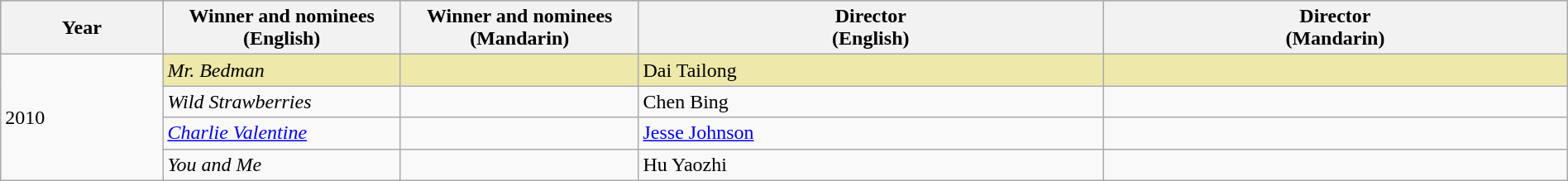<table class="wikitable" style="width:100%;">
<tr style="background:#bebebe">
<th width="100"><strong>Year</strong></th>
<th width="150"><strong>Winner and nominees<br>(English)</strong></th>
<th width="150"><strong>Winner and nominees<br>(Mandarin)</strong></th>
<th width="300"><strong>Director<br>(English)</strong></th>
<th width="300"><strong>Director<br>(Mandarin)</strong></th>
</tr>
<tr>
<td rowspan="4">2010</td>
<td style="background:#EEE8AA;"><em>Mr. Bedman</em></td>
<td style="background:#EEE8AA;"></td>
<td style="background:#EEE8AA;">Dai Tailong</td>
<td style="background:#EEE8AA;"></td>
</tr>
<tr>
<td><em>Wild Strawberries</em></td>
<td></td>
<td>Chen Bing</td>
<td></td>
</tr>
<tr>
<td><em><a href='#'>Charlie Valentine</a></em></td>
<td></td>
<td><a href='#'>Jesse Johnson</a></td>
<td></td>
</tr>
<tr>
<td><em>You and Me</em></td>
<td></td>
<td>Hu Yaozhi</td>
<td></td>
</tr>
</table>
